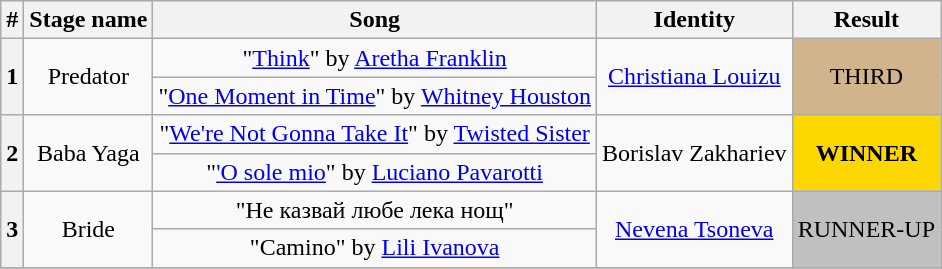<table class="wikitable" plainrowheaders" style="text-align: center;">
<tr>
<th>#</th>
<th>Stage name</th>
<th>Song</th>
<th>Identity</th>
<th>Result</th>
</tr>
<tr>
<th rowspan="2">1</th>
<td rowspan="2">Predator</td>
<td>"<a href='#'>Think</a>" by <a href='#'>Aretha Franklin</a></td>
<td rowspan="2"><a href='#'>Christiana Louizu</a></td>
<td rowspan="2" bgcolor=tan>THIRD</td>
</tr>
<tr>
<td>"<a href='#'>One Moment in Time</a>" by <a href='#'>Whitney Houston</a></td>
</tr>
<tr>
<th rowspan="2">2</th>
<td rowspan="2">Baba Yaga</td>
<td>"<a href='#'>We're Not Gonna Take It</a>" by <a href='#'>Twisted Sister</a></td>
<td rowspan="2">Borislav Zakhariev</td>
<td rowspan="2" bgcolor=gold><strong>WINNER</strong></td>
</tr>
<tr>
<td>"<a href='#'>'O sole mio</a>" by <a href='#'>Luciano Pavarotti</a></td>
</tr>
<tr>
<th rowspan="2">3</th>
<td rowspan="2">Bride</td>
<td>"Не казвай любе лека нощ"</td>
<td rowspan="2"><a href='#'>Nevena Tsoneva</a></td>
<td rowspan="2" bgcolor=silver>RUNNER-UP</td>
</tr>
<tr>
<td>"Camino" by <a href='#'>Lili Ivanova</a></td>
</tr>
<tr>
</tr>
</table>
